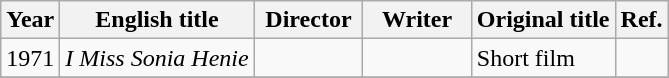<table class="wikitable">
<tr>
<th>Year</th>
<th>English title</th>
<th width=65>Director</th>
<th width=65>Writer</th>
<th>Original title</th>
<th>Ref.</th>
</tr>
<tr>
<td>1971</td>
<td><em>I Miss Sonia Henie</em></td>
<td></td>
<td></td>
<td>Short film</td>
<td></td>
</tr>
<tr>
</tr>
</table>
